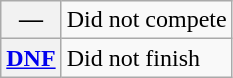<table class="wikitable">
<tr>
<th scope="row">—</th>
<td>Did not compete</td>
</tr>
<tr>
<th scope="row"><a href='#'>DNF</a></th>
<td>Did not finish</td>
</tr>
</table>
